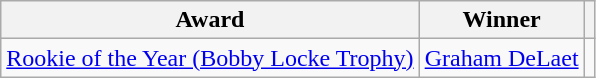<table class="wikitable">
<tr>
<th>Award</th>
<th>Winner</th>
<th></th>
</tr>
<tr>
<td><a href='#'>Rookie of the Year (Bobby Locke Trophy)</a></td>
<td> <a href='#'>Graham DeLaet</a></td>
<td></td>
</tr>
</table>
